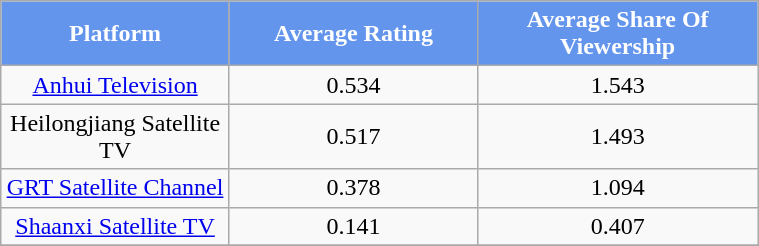<table class="wikitable" width="40%">
<tr style="background:cornflowerblue; color:white" align=center>
<td style="width:3%"><strong>Platform</strong></td>
<td style="width:5%"><strong>Average Rating</strong></td>
<td style="width:5%"><strong>Average Share Of Viewership</strong></td>
</tr>
<tr>
<td align=center><a href='#'>Anhui Television</a></td>
<td align=center>0.534</td>
<td align=center>1.543</td>
</tr>
<tr>
<td align=center>Heilongjiang Satellite TV</td>
<td align=center>0.517</td>
<td align=center>1.493</td>
</tr>
<tr>
<td align=center><a href='#'>GRT Satellite Channel</a></td>
<td align=center>0.378</td>
<td align=center>1.094</td>
</tr>
<tr>
<td align=center><a href='#'>Shaanxi Satellite TV</a></td>
<td align=center>0.141</td>
<td align=center>0.407</td>
</tr>
<tr>
</tr>
</table>
